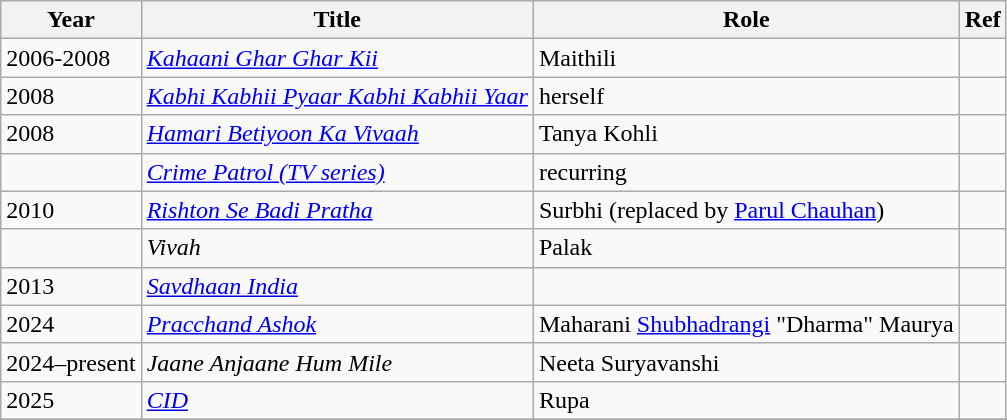<table class="wikitable">
<tr>
<th>Year</th>
<th>Title</th>
<th>Role</th>
<th>Ref</th>
</tr>
<tr>
<td>2006-2008</td>
<td><em><a href='#'>Kahaani Ghar Ghar Kii</a></em></td>
<td>Maithili</td>
<td></td>
</tr>
<tr>
<td>2008</td>
<td><em><a href='#'>Kabhi Kabhii Pyaar Kabhi Kabhii Yaar</a></em></td>
<td>herself</td>
<td></td>
</tr>
<tr>
<td>2008</td>
<td><em><a href='#'>Hamari Betiyoon Ka Vivaah</a></em></td>
<td>Tanya Kohli</td>
<td></td>
</tr>
<tr>
<td></td>
<td><em><a href='#'>Crime Patrol (TV series)</a></em></td>
<td>recurring</td>
<td></td>
</tr>
<tr>
<td>2010</td>
<td><em><a href='#'>Rishton Se Badi Pratha</a></em></td>
<td>Surbhi (replaced by <a href='#'>Parul Chauhan</a>)</td>
<td></td>
</tr>
<tr>
<td></td>
<td><em>Vivah</em></td>
<td>Palak</td>
<td></td>
</tr>
<tr>
<td>2013</td>
<td><em><a href='#'>Savdhaan India</a></em></td>
<td></td>
<td></td>
</tr>
<tr>
<td>2024</td>
<td><em><a href='#'>Pracchand Ashok</a></em></td>
<td>Maharani <a href='#'> Shubhadrangi</a> "Dharma" Maurya</td>
<td></td>
</tr>
<tr>
<td>2024–present</td>
<td><em>Jaane Anjaane Hum Mile</em></td>
<td>Neeta Suryavanshi</td>
<td></td>
</tr>
<tr>
<td>2025</td>
<td><em><a href='#'>CID</a></em></td>
<td>Rupa</td>
<td></td>
</tr>
<tr>
</tr>
</table>
